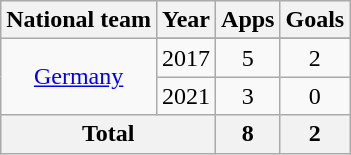<table class="wikitable" style="text-align:center">
<tr>
<th>National team</th>
<th>Year</th>
<th>Apps</th>
<th>Goals</th>
</tr>
<tr>
<td rowspan="3"><a href='#'>Germany</a></td>
</tr>
<tr>
<td>2017</td>
<td>5</td>
<td>2</td>
</tr>
<tr>
<td>2021</td>
<td>3</td>
<td>0</td>
</tr>
<tr>
<th colspan=2>Total</th>
<th>8</th>
<th>2</th>
</tr>
</table>
